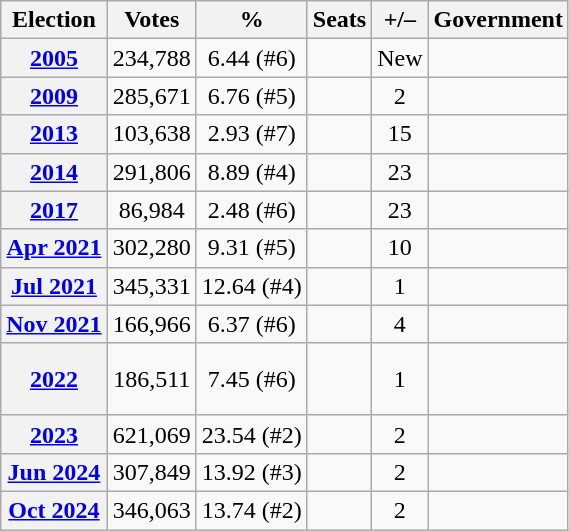<table class="wikitable" style="text-align:center">
<tr>
<th>Election</th>
<th>Votes</th>
<th>%</th>
<th>Seats</th>
<th>+/–</th>
<th>Government</th>
</tr>
<tr>
<th><a href='#'>2005</a></th>
<td>234,788</td>
<td>6.44 (#6)</td>
<td></td>
<td>New</td>
<td></td>
</tr>
<tr>
<th><a href='#'>2009</a></th>
<td>285,671</td>
<td>6.76 (#5)</td>
<td></td>
<td> 2</td>
<td></td>
</tr>
<tr>
<th><a href='#'>2013</a></th>
<td>103,638</td>
<td>2.93 (#7)</td>
<td></td>
<td> 15</td>
<td></td>
</tr>
<tr>
<th><a href='#'>2014</a></th>
<td>291,806</td>
<td>8.89 (#4)</td>
<td></td>
<td> 23</td>
<td></td>
</tr>
<tr>
<th><a href='#'>2017</a></th>
<td>86,984</td>
<td>2.48 (#6)</td>
<td></td>
<td> 23</td>
<td></td>
</tr>
<tr>
<th><a href='#'>Apr 2021</a></th>
<td>302,280</td>
<td>9.31 (#5)</td>
<td></td>
<td> 10</td>
<td></td>
</tr>
<tr>
<th><a href='#'>Jul 2021</a></th>
<td>345,331</td>
<td>12.64 (#4)</td>
<td></td>
<td> 1</td>
<td></td>
</tr>
<tr>
<th><a href='#'>Nov 2021</a></th>
<td>166,966</td>
<td>6.37 (#6)</td>
<td></td>
<td> 4</td>
<td></td>
</tr>
<tr style=height:3em>
<th><a href='#'>2022</a></th>
<td>186,511</td>
<td>7.45 (#6)</td>
<td></td>
<td> 1</td>
<td></td>
</tr>
<tr>
<th><a href='#'>2023</a></th>
<td>621,069</td>
<td>23.54 (#2)</td>
<td></td>
<td> 2</td>
<td></td>
</tr>
<tr>
<th><a href='#'>Jun 2024</a></th>
<td>307,849</td>
<td>13.92 (#3)</td>
<td></td>
<td> 2</td>
<td></td>
</tr>
<tr>
<th><a href='#'>Oct 2024</a></th>
<td>346,063</td>
<td>13.74 (#2)</td>
<td></td>
<td> 2</td>
<td></td>
</tr>
</table>
